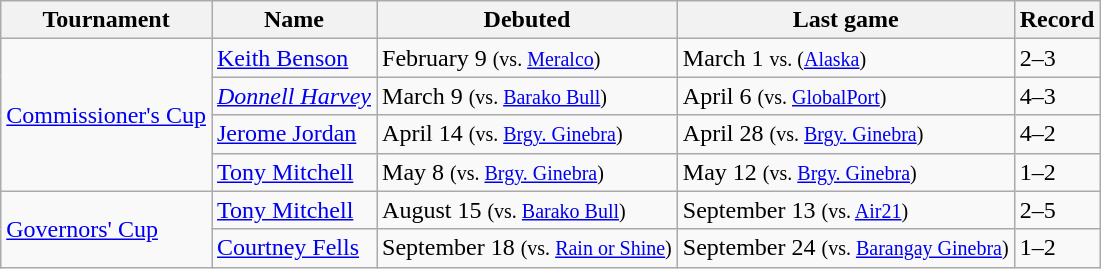<table class="wikitable">
<tr>
<th>Tournament</th>
<th>Name</th>
<th>Debuted</th>
<th>Last game</th>
<th>Record</th>
</tr>
<tr>
<td rowspan = 4><a href='#'>Commissioner's Cup</a></td>
<td><a href='#'>Keith Benson</a></td>
<td>February 9 <small>(vs. <a href='#'>Meralco</a>)</small></td>
<td>March 1 <small>vs. (<a href='#'>Alaska</a>)</small></td>
<td>2–3</td>
</tr>
<tr>
<td><em><a href='#'>Donnell Harvey</a></em></td>
<td>March 9 <small>(vs. <a href='#'>Barako Bull</a>)</small></td>
<td>April 6 <small>(vs. <a href='#'>GlobalPort</a>)</small></td>
<td>4–3</td>
</tr>
<tr>
<td><a href='#'>Jerome Jordan</a></td>
<td>April 14 <small>(vs. <a href='#'>Brgy. Ginebra</a>)</small></td>
<td>April 28 <small>(vs. <a href='#'>Brgy. Ginebra</a>)</small></td>
<td>4–2</td>
</tr>
<tr>
<td><a href='#'>Tony Mitchell</a></td>
<td>May 8 <small>(vs. <a href='#'>Brgy. Ginebra</a>)</small></td>
<td>May 12 <small>(vs. <a href='#'>Brgy. Ginebra</a>)</small></td>
<td>1–2</td>
</tr>
<tr>
<td rowspan = 2><a href='#'>Governors' Cup</a></td>
<td><a href='#'>Tony Mitchell</a></td>
<td>August 15 <small>(vs. <a href='#'>Barako Bull</a>)</small></td>
<td>September 13 <small>(vs. <a href='#'>Air21</a>)</small></td>
<td>2–5</td>
</tr>
<tr>
<td><a href='#'>Courtney Fells</a></td>
<td>September 18 <small>(vs. <a href='#'>Rain or Shine</a>)</small></td>
<td>September 24 <small>(vs. <a href='#'>Barangay Ginebra</a>)</small></td>
<td>1–2</td>
</tr>
</table>
